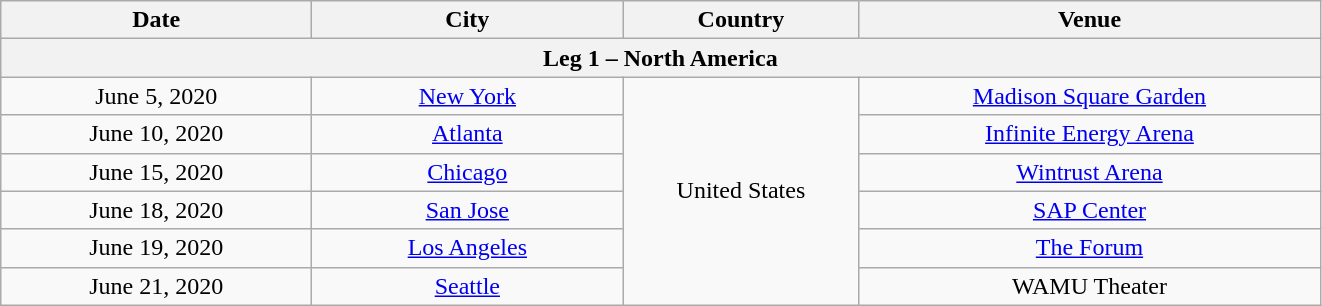<table class="wikitable" style="text-align:center">
<tr>
<th width="200">Date</th>
<th width="200">City</th>
<th width="150">Country</th>
<th width="300">Venue</th>
</tr>
<tr>
<th colspan="4">Leg 1 – North America</th>
</tr>
<tr>
<td>June 5, 2020</td>
<td><a href='#'>New York</a></td>
<td rowspan="6">United States</td>
<td><a href='#'>Madison Square Garden</a></td>
</tr>
<tr>
<td>June 10, 2020</td>
<td><a href='#'>Atlanta</a></td>
<td><a href='#'>Infinite Energy Arena</a></td>
</tr>
<tr>
<td>June 15, 2020</td>
<td><a href='#'>Chicago</a></td>
<td><a href='#'>Wintrust Arena</a></td>
</tr>
<tr>
<td>June 18, 2020</td>
<td><a href='#'>San Jose</a></td>
<td><a href='#'>SAP Center</a></td>
</tr>
<tr>
<td>June 19, 2020</td>
<td><a href='#'>Los Angeles</a></td>
<td><a href='#'>The Forum</a></td>
</tr>
<tr>
<td>June 21, 2020</td>
<td><a href='#'>Seattle</a></td>
<td>WAMU Theater</td>
</tr>
</table>
